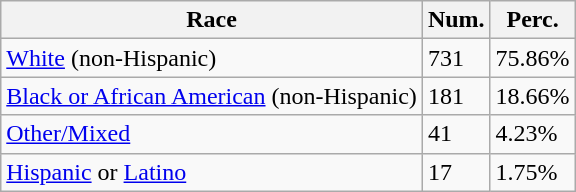<table class="wikitable">
<tr>
<th>Race</th>
<th>Num.</th>
<th>Perc.</th>
</tr>
<tr>
<td><a href='#'>White</a> (non-Hispanic)</td>
<td>731</td>
<td>75.86%</td>
</tr>
<tr>
<td><a href='#'>Black or African American</a> (non-Hispanic)</td>
<td>181</td>
<td>18.66%</td>
</tr>
<tr>
<td><a href='#'>Other/Mixed</a></td>
<td>41</td>
<td>4.23%</td>
</tr>
<tr>
<td><a href='#'>Hispanic</a> or <a href='#'>Latino</a></td>
<td>17</td>
<td>1.75%</td>
</tr>
</table>
